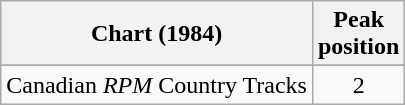<table class="wikitable sortable">
<tr>
<th align="left">Chart (1984)</th>
<th align="center">Peak<br>position</th>
</tr>
<tr>
</tr>
<tr>
</tr>
<tr>
<td align="left">Canadian <em>RPM</em> Country Tracks</td>
<td align="center">2</td>
</tr>
</table>
